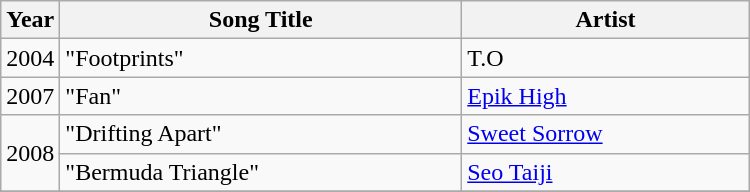<table class="wikitable" style="width:500px">
<tr>
<th width=10>Year</th>
<th>Song Title</th>
<th>Artist</th>
</tr>
<tr>
<td>2004</td>
<td>"Footprints"</td>
<td>T.O</td>
</tr>
<tr>
<td>2007</td>
<td>"Fan"</td>
<td><a href='#'>Epik High</a></td>
</tr>
<tr>
<td rowspan=2>2008</td>
<td>"Drifting Apart"</td>
<td><a href='#'>Sweet Sorrow</a></td>
</tr>
<tr>
<td>"Bermuda Triangle"</td>
<td><a href='#'>Seo Taiji</a></td>
</tr>
<tr>
</tr>
</table>
